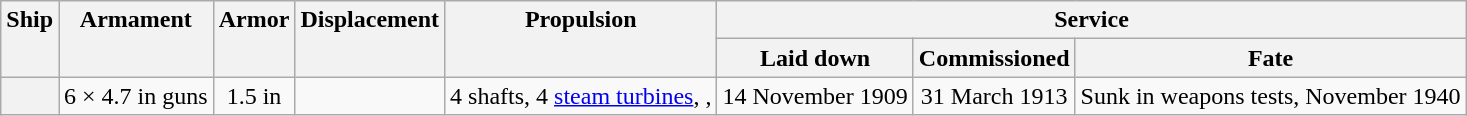<table class="wikitable plainrowheaders" style="text-align: center;">
<tr valign="top">
<th scope="col" rowspan="2">Ship</th>
<th scope="col" rowspan="2">Armament</th>
<th scope="col" rowspan="2">Armor</th>
<th scope="col" rowspan="2">Displacement</th>
<th scope="col" rowspan="2">Propulsion</th>
<th scope="col" colspan="3">Service</th>
</tr>
<tr valign="top">
<th scope="col">Laid down</th>
<th scope="col">Commissioned</th>
<th scope="col">Fate</th>
</tr>
<tr valign="center">
<th scope="row"></th>
<td>6 × 4.7 in guns</td>
<td>1.5 in</td>
<td></td>
<td>4 shafts, 4 <a href='#'>steam turbines</a>, , </td>
<td>14 November 1909</td>
<td>31 March 1913</td>
<td>Sunk in weapons tests, November 1940</td>
</tr>
</table>
